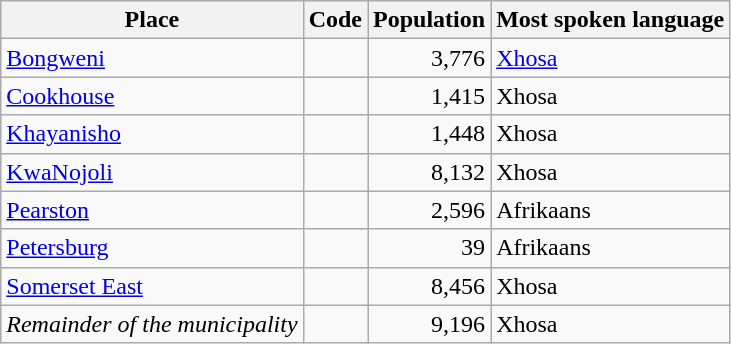<table class="wikitable sortable">
<tr>
<th>Place</th>
<th>Code</th>
<th>Population</th>
<th>Most spoken language</th>
</tr>
<tr>
<td><a href='#'>Bongweni</a></td>
<td></td>
<td align=right>3,776</td>
<td><a href='#'>Xhosa</a></td>
</tr>
<tr>
<td><a href='#'>Cookhouse</a></td>
<td></td>
<td align=right>1,415</td>
<td>Xhosa</td>
</tr>
<tr>
<td><a href='#'>Khayanisho</a></td>
<td></td>
<td align=right>1,448</td>
<td>Xhosa</td>
</tr>
<tr>
<td><a href='#'>KwaNojoli</a></td>
<td></td>
<td align=right>8,132</td>
<td>Xhosa</td>
</tr>
<tr>
<td><a href='#'>Pearston</a></td>
<td></td>
<td align=right>2,596</td>
<td>Afrikaans</td>
</tr>
<tr>
<td><a href='#'>Petersburg</a></td>
<td></td>
<td align=right>39</td>
<td>Afrikaans</td>
</tr>
<tr>
<td><a href='#'>Somerset East</a></td>
<td></td>
<td align=right>8,456</td>
<td>Xhosa</td>
</tr>
<tr>
<td><em>Remainder of the municipality</em></td>
<td></td>
<td align=right>9,196</td>
<td>Xhosa</td>
</tr>
</table>
